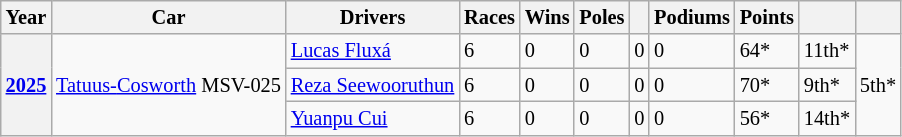<table class="wikitable" style="font-size:85%">
<tr>
<th>Year</th>
<th>Car</th>
<th>Drivers</th>
<th>Races</th>
<th>Wins</th>
<th>Poles</th>
<th></th>
<th>Podiums</th>
<th>Points</th>
<th></th>
<th></th>
</tr>
<tr>
<th rowspan="3"><a href='#'>2025</a></th>
<td rowspan="3"><a href='#'>Tatuus-</a><a href='#'>Cosworth</a> MSV-025</td>
<td> <a href='#'>Lucas Fluxá</a></td>
<td>6</td>
<td>0</td>
<td>0</td>
<td>0</td>
<td>0</td>
<td>64*</td>
<td>11th*</td>
<td rowspan="3">5th*</td>
</tr>
<tr>
<td> <a href='#'>Reza Seewooruthun</a></td>
<td>6</td>
<td>0</td>
<td>0</td>
<td>0</td>
<td>0</td>
<td>70*</td>
<td>9th*</td>
</tr>
<tr>
<td> <a href='#'>Yuanpu Cui</a></td>
<td>6</td>
<td>0</td>
<td>0</td>
<td>0</td>
<td>0</td>
<td>56*</td>
<td>14th*</td>
</tr>
</table>
